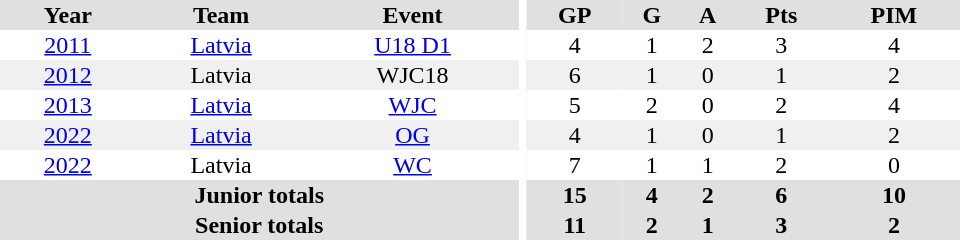<table border="0" cellpadding="1" cellspacing="0" ID="Table3" style="text-align:center; width:40em">
<tr ALIGN="center" bgcolor="#e0e0e0">
<th>Year</th>
<th>Team</th>
<th>Event</th>
<th rowspan="99" bgcolor="#ffffff"></th>
<th>GP</th>
<th>G</th>
<th>A</th>
<th>Pts</th>
<th>PIM</th>
</tr>
<tr>
<td><a href='#'>2011</a></td>
<td><a href='#'>Latvia</a></td>
<td><a href='#'>U18 D1</a></td>
<td>4</td>
<td>1</td>
<td>2</td>
<td>3</td>
<td>4</td>
</tr>
<tr bgcolor="#f0f0f0">
<td><a href='#'>2012</a></td>
<td>Latvia</td>
<td>WJC18</td>
<td>6</td>
<td>1</td>
<td>0</td>
<td>1</td>
<td>2</td>
</tr>
<tr>
<td><a href='#'>2013</a></td>
<td><a href='#'>Latvia</a></td>
<td><a href='#'>WJC</a></td>
<td>5</td>
<td>2</td>
<td>0</td>
<td>2</td>
<td>4</td>
</tr>
<tr bgcolor="#f0f0f0">
<td><a href='#'>2022</a></td>
<td><a href='#'>Latvia</a></td>
<td><a href='#'>OG</a></td>
<td>4</td>
<td>1</td>
<td>0</td>
<td>1</td>
<td>2</td>
</tr>
<tr>
<td><a href='#'>2022</a></td>
<td>Latvia</td>
<td><a href='#'>WC</a></td>
<td>7</td>
<td>1</td>
<td>1</td>
<td>2</td>
<td>0</td>
</tr>
<tr bgcolor="#e0e0e0">
<th colspan="3">Junior totals</th>
<th>15</th>
<th>4</th>
<th>2</th>
<th>6</th>
<th>10</th>
</tr>
<tr bgcolor="#e0e0e0">
<th colspan="3">Senior totals</th>
<th>11</th>
<th>2</th>
<th>1</th>
<th>3</th>
<th>2</th>
</tr>
</table>
